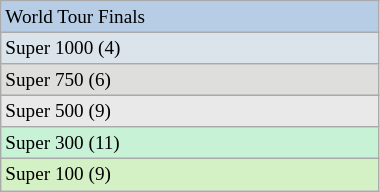<table class="wikitable"style="font-size:80%; width:20%">
<tr bgcolor="#b6cde5">
<td>World Tour Finals</td>
</tr>
<tr bgcolor="#dae4ea">
<td>Super 1000 (4)</td>
</tr>
<tr bgcolor="#dededc">
<td>Super 750 (6)</td>
</tr>
<tr bgcolor="#e9e9e9">
<td>Super 500 (9)</td>
</tr>
<tr bgcolor="#c7f2d5">
<td>Super 300 (11)</td>
</tr>
<tr bgcolor="#d4f1c5">
<td>Super 100 (9)</td>
</tr>
</table>
